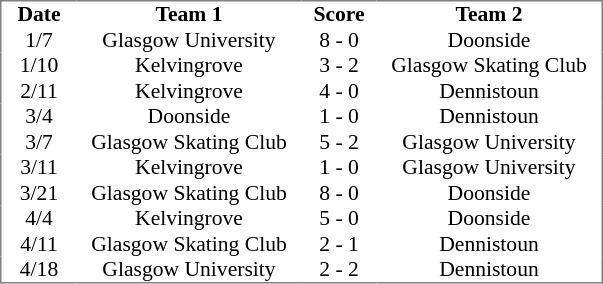<table cellpadding="0" cellspacing="0" border="0" style="font-size: 90%; text-align: center; border: gray solid 1px; border-collapse: collapse;">
<tr>
<th width="50">Date</th>
<th width="150">Team 1</th>
<th width="50">Score</th>
<th width="150">Team 2</th>
</tr>
<tr>
<td>1/7</td>
<td>Glasgow University</td>
<td>8 - 0</td>
<td>Doonside</td>
</tr>
<tr>
<td>1/10</td>
<td>Kelvingrove</td>
<td>3 - 2</td>
<td>Glasgow Skating Club</td>
</tr>
<tr>
<td>2/11</td>
<td>Kelvingrove</td>
<td>4 - 0</td>
<td>Dennistoun</td>
</tr>
<tr>
<td>3/4</td>
<td>Doonside</td>
<td>1 - 0</td>
<td>Dennistoun</td>
</tr>
<tr>
<td>3/7</td>
<td>Glasgow Skating Club</td>
<td>5 - 2</td>
<td>Glasgow University</td>
</tr>
<tr>
<td>3/11</td>
<td>Kelvingrove</td>
<td>1 - 0</td>
<td>Glasgow University</td>
</tr>
<tr>
<td>3/21</td>
<td>Glasgow Skating Club</td>
<td>8 - 0</td>
<td>Doonside</td>
</tr>
<tr>
<td>4/4</td>
<td>Kelvingrove</td>
<td>5 - 0</td>
<td>Doonside</td>
</tr>
<tr>
<td>4/11</td>
<td>Glasgow Skating Club</td>
<td>2 - 1</td>
<td>Dennistoun</td>
</tr>
<tr>
<td>4/18</td>
<td>Glasgow University</td>
<td>2 - 2</td>
<td>Dennistoun</td>
</tr>
</table>
